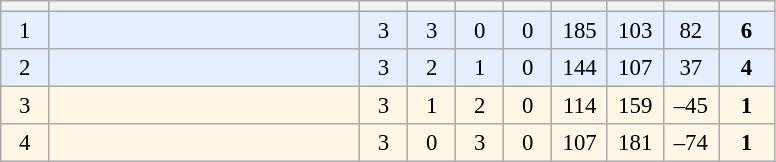<table class="wikitable" style="text-align:center; font-size:95%">
<tr>
<th width="25"></th>
<th width="200"></th>
<th width="25"></th>
<th width="25"></th>
<th width="25"></th>
<th width="25"></th>
<th width="30"></th>
<th width="30"></th>
<th width="30"></th>
<th width="30"></th>
</tr>
<tr style="background:#e6efff">
<td>1</td>
<td style="text-align:left"></td>
<td>3</td>
<td>3</td>
<td>0</td>
<td>0</td>
<td>185</td>
<td>103</td>
<td>82</td>
<td><strong>6</strong></td>
</tr>
<tr style="background:#e6efff">
<td>2</td>
<td style="text-align:left"></td>
<td>3</td>
<td>2</td>
<td>1</td>
<td>0</td>
<td>144</td>
<td>107</td>
<td>37</td>
<td><strong>4</strong></td>
</tr>
<tr style="background:#fff6e6">
<td>3</td>
<td style="text-align:left"></td>
<td>3</td>
<td>1</td>
<td>2</td>
<td>0</td>
<td>114</td>
<td>159</td>
<td>–45</td>
<td><strong>1</strong></td>
</tr>
<tr style="background:#fff6e6">
<td>4</td>
<td style="text-align:left"></td>
<td>3</td>
<td>0</td>
<td>3</td>
<td>0</td>
<td>107</td>
<td>181</td>
<td>–74</td>
<td><strong>1</strong></td>
</tr>
</table>
